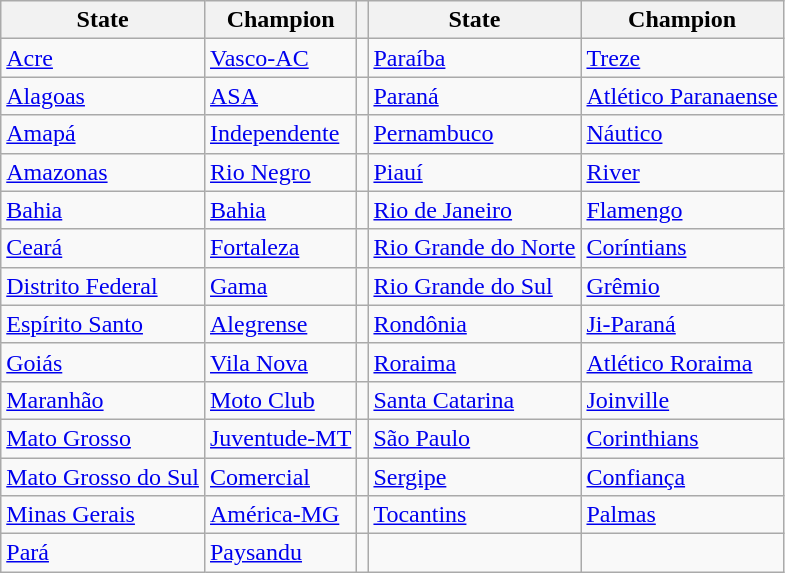<table class="wikitable">
<tr>
<th>State</th>
<th>Champion</th>
<th></th>
<th>State</th>
<th>Champion</th>
</tr>
<tr>
<td><a href='#'>Acre</a></td>
<td><a href='#'>Vasco-AC</a></td>
<td></td>
<td><a href='#'>Paraíba</a></td>
<td><a href='#'>Treze</a></td>
</tr>
<tr>
<td><a href='#'>Alagoas</a></td>
<td><a href='#'>ASA</a></td>
<td></td>
<td><a href='#'>Paraná</a></td>
<td><a href='#'>Atlético Paranaense</a></td>
</tr>
<tr>
<td><a href='#'>Amapá</a></td>
<td><a href='#'>Independente</a></td>
<td></td>
<td><a href='#'>Pernambuco</a></td>
<td><a href='#'>Náutico</a></td>
</tr>
<tr>
<td><a href='#'>Amazonas</a></td>
<td><a href='#'>Rio Negro</a></td>
<td></td>
<td><a href='#'>Piauí</a></td>
<td><a href='#'>River</a></td>
</tr>
<tr>
<td><a href='#'>Bahia</a></td>
<td><a href='#'>Bahia</a></td>
<td></td>
<td><a href='#'>Rio de Janeiro</a></td>
<td><a href='#'>Flamengo</a></td>
</tr>
<tr>
<td><a href='#'>Ceará</a></td>
<td><a href='#'>Fortaleza</a></td>
<td></td>
<td><a href='#'>Rio Grande do Norte</a></td>
<td><a href='#'>Coríntians</a></td>
</tr>
<tr>
<td><a href='#'>Distrito Federal</a></td>
<td><a href='#'>Gama</a></td>
<td></td>
<td><a href='#'>Rio Grande do Sul</a></td>
<td><a href='#'>Grêmio</a></td>
</tr>
<tr>
<td><a href='#'>Espírito Santo</a></td>
<td><a href='#'>Alegrense</a></td>
<td></td>
<td><a href='#'>Rondônia</a></td>
<td><a href='#'>Ji-Paraná</a></td>
</tr>
<tr>
<td><a href='#'>Goiás</a></td>
<td><a href='#'>Vila Nova</a></td>
<td></td>
<td><a href='#'>Roraima</a></td>
<td><a href='#'>Atlético Roraima</a></td>
</tr>
<tr>
<td><a href='#'>Maranhão</a></td>
<td><a href='#'>Moto Club</a></td>
<td></td>
<td><a href='#'>Santa Catarina</a></td>
<td><a href='#'>Joinville</a></td>
</tr>
<tr>
<td><a href='#'>Mato Grosso</a></td>
<td><a href='#'>Juventude-MT</a></td>
<td></td>
<td><a href='#'>São Paulo</a></td>
<td><a href='#'>Corinthians</a></td>
</tr>
<tr>
<td><a href='#'>Mato Grosso do Sul</a></td>
<td><a href='#'>Comercial</a></td>
<td></td>
<td><a href='#'>Sergipe</a></td>
<td><a href='#'>Confiança</a></td>
</tr>
<tr>
<td><a href='#'>Minas Gerais</a></td>
<td><a href='#'>América-MG</a></td>
<td></td>
<td><a href='#'>Tocantins</a></td>
<td><a href='#'>Palmas</a></td>
</tr>
<tr>
<td><a href='#'>Pará</a></td>
<td><a href='#'>Paysandu</a></td>
<td></td>
<td></td>
<td></td>
</tr>
</table>
